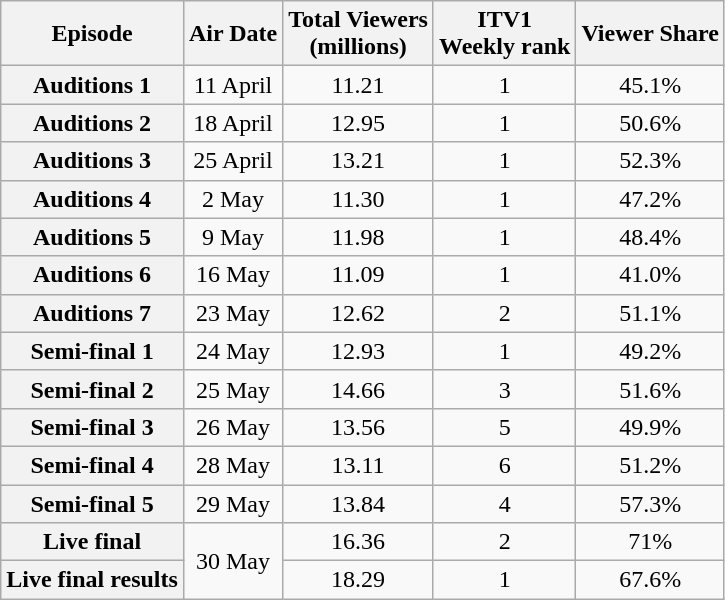<table class="wikitable sortable" style="text-align:center;">
<tr>
<th>Episode</th>
<th>Air Date</th>
<th>Total Viewers<br>(millions) </th>
<th>ITV1<br>Weekly rank </th>
<th>Viewer Share</th>
</tr>
<tr>
<th scope="row"><strong>Auditions 1</strong></th>
<td>11 April</td>
<td>11.21</td>
<td>1</td>
<td>45.1% </td>
</tr>
<tr>
<th scope="row"><strong>Auditions 2</strong></th>
<td>18 April</td>
<td>12.95</td>
<td>1</td>
<td>50.6% </td>
</tr>
<tr>
<th scope="row"><strong>Auditions 3</strong></th>
<td>25 April</td>
<td>13.21</td>
<td>1</td>
<td>52.3% </td>
</tr>
<tr>
<th scope="row"><strong>Auditions 4</strong></th>
<td>2 May</td>
<td>11.30</td>
<td>1</td>
<td>47.2% </td>
</tr>
<tr>
<th scope="row"><strong>Auditions 5</strong></th>
<td>9 May</td>
<td>11.98</td>
<td>1</td>
<td>48.4% </td>
</tr>
<tr>
<th scope="row"><strong>Auditions 6</strong></th>
<td>16 May</td>
<td>11.09</td>
<td>1</td>
<td>41.0% </td>
</tr>
<tr>
<th scope="row"><strong>Auditions 7</strong></th>
<td>23 May</td>
<td>12.62</td>
<td>2</td>
<td>51.1% </td>
</tr>
<tr>
<th scope="row"><strong>Semi-final 1</strong></th>
<td>24 May</td>
<td>12.93</td>
<td>1</td>
<td>49.2% </td>
</tr>
<tr>
<th scope="row"><strong>Semi-final 2</strong></th>
<td>25 May</td>
<td>14.66</td>
<td>3</td>
<td>51.6% </td>
</tr>
<tr>
<th scope="row"><strong>Semi-final 3</strong></th>
<td>26 May</td>
<td>13.56</td>
<td>5</td>
<td>49.9% </td>
</tr>
<tr>
<th scope="row"><strong>Semi-final 4</strong></th>
<td>28 May</td>
<td>13.11</td>
<td>6</td>
<td>51.2% </td>
</tr>
<tr>
<th scope="row"><strong>Semi-final 5</strong></th>
<td>29 May</td>
<td>13.84</td>
<td>4</td>
<td>57.3% </td>
</tr>
<tr>
<th scope="row"><strong>Live final</strong></th>
<td rowspan=2>30 May</td>
<td>16.36</td>
<td>2</td>
<td>71% </td>
</tr>
<tr>
<th scope="row"><strong>Live final results</strong></th>
<td>18.29</td>
<td>1</td>
<td>67.6%</td>
</tr>
</table>
